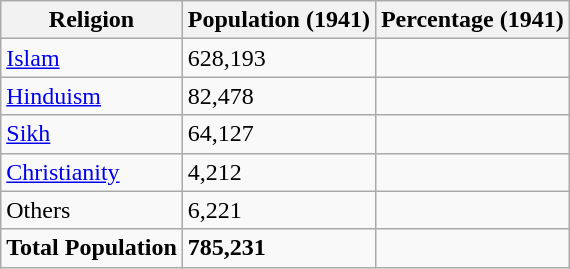<table class="wikitable sortable">
<tr>
<th>Religion</th>
<th>Population (1941)</th>
<th>Percentage (1941)</th>
</tr>
<tr>
<td><a href='#'>Islam</a> </td>
<td>628,193</td>
<td></td>
</tr>
<tr>
<td><a href='#'>Hinduism</a> </td>
<td>82,478</td>
<td></td>
</tr>
<tr>
<td><a href='#'>Sikh</a> </td>
<td>64,127</td>
<td></td>
</tr>
<tr>
<td><a href='#'>Christianity</a> </td>
<td>4,212</td>
<td></td>
</tr>
<tr>
<td>Others </td>
<td>6,221</td>
<td></td>
</tr>
<tr>
<td><strong>Total Population</strong></td>
<td><strong>785,231</strong></td>
<td><strong></strong></td>
</tr>
</table>
